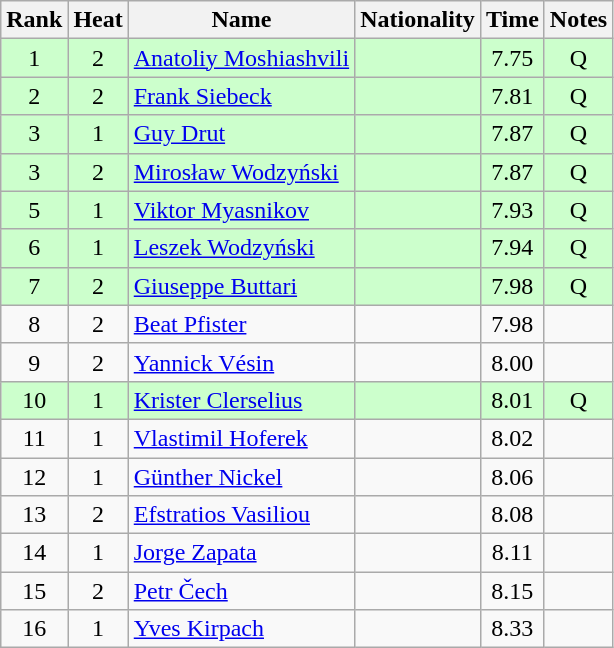<table class="wikitable sortable" style="text-align:center">
<tr>
<th>Rank</th>
<th>Heat</th>
<th>Name</th>
<th>Nationality</th>
<th>Time</th>
<th>Notes</th>
</tr>
<tr bgcolor=ccffcc>
<td>1</td>
<td>2</td>
<td align="left"><a href='#'>Anatoliy Moshiashvili</a></td>
<td align=left></td>
<td>7.75</td>
<td>Q</td>
</tr>
<tr bgcolor=ccffcc>
<td>2</td>
<td>2</td>
<td align="left"><a href='#'>Frank Siebeck</a></td>
<td align=left></td>
<td>7.81</td>
<td>Q</td>
</tr>
<tr bgcolor=ccffcc>
<td>3</td>
<td>1</td>
<td align="left"><a href='#'>Guy Drut</a></td>
<td align=left></td>
<td>7.87</td>
<td>Q</td>
</tr>
<tr bgcolor=ccffcc>
<td>3</td>
<td>2</td>
<td align="left"><a href='#'>Mirosław Wodzyński</a></td>
<td align=left></td>
<td>7.87</td>
<td>Q</td>
</tr>
<tr bgcolor=ccffcc>
<td>5</td>
<td>1</td>
<td align="left"><a href='#'>Viktor Myasnikov</a></td>
<td align=left></td>
<td>7.93</td>
<td>Q</td>
</tr>
<tr bgcolor=ccffcc>
<td>6</td>
<td>1</td>
<td align="left"><a href='#'>Leszek Wodzyński</a></td>
<td align=left></td>
<td>7.94</td>
<td>Q</td>
</tr>
<tr bgcolor=ccffcc>
<td>7</td>
<td>2</td>
<td align="left"><a href='#'>Giuseppe Buttari</a></td>
<td align=left></td>
<td>7.98</td>
<td>Q</td>
</tr>
<tr>
<td>8</td>
<td>2</td>
<td align="left"><a href='#'>Beat Pfister</a></td>
<td align=left></td>
<td>7.98</td>
<td></td>
</tr>
<tr>
<td>9</td>
<td>2</td>
<td align="left"><a href='#'>Yannick Vésin</a></td>
<td align=left></td>
<td>8.00</td>
<td></td>
</tr>
<tr bgcolor=ccffcc>
<td>10</td>
<td>1</td>
<td align="left"><a href='#'>Krister Clerselius</a></td>
<td align=left></td>
<td>8.01</td>
<td>Q</td>
</tr>
<tr>
<td>11</td>
<td>1</td>
<td align="left"><a href='#'>Vlastimil Hoferek</a></td>
<td align=left></td>
<td>8.02</td>
<td></td>
</tr>
<tr>
<td>12</td>
<td>1</td>
<td align="left"><a href='#'>Günther Nickel</a></td>
<td align=left></td>
<td>8.06</td>
<td></td>
</tr>
<tr>
<td>13</td>
<td>2</td>
<td align="left"><a href='#'>Efstratios Vasiliou</a></td>
<td align=left></td>
<td>8.08</td>
<td></td>
</tr>
<tr>
<td>14</td>
<td>1</td>
<td align="left"><a href='#'>Jorge Zapata</a></td>
<td align=left></td>
<td>8.11</td>
<td></td>
</tr>
<tr>
<td>15</td>
<td>2</td>
<td align="left"><a href='#'>Petr Čech</a></td>
<td align=left></td>
<td>8.15</td>
<td></td>
</tr>
<tr>
<td>16</td>
<td>1</td>
<td align="left"><a href='#'>Yves Kirpach</a></td>
<td align=left></td>
<td>8.33</td>
<td></td>
</tr>
</table>
